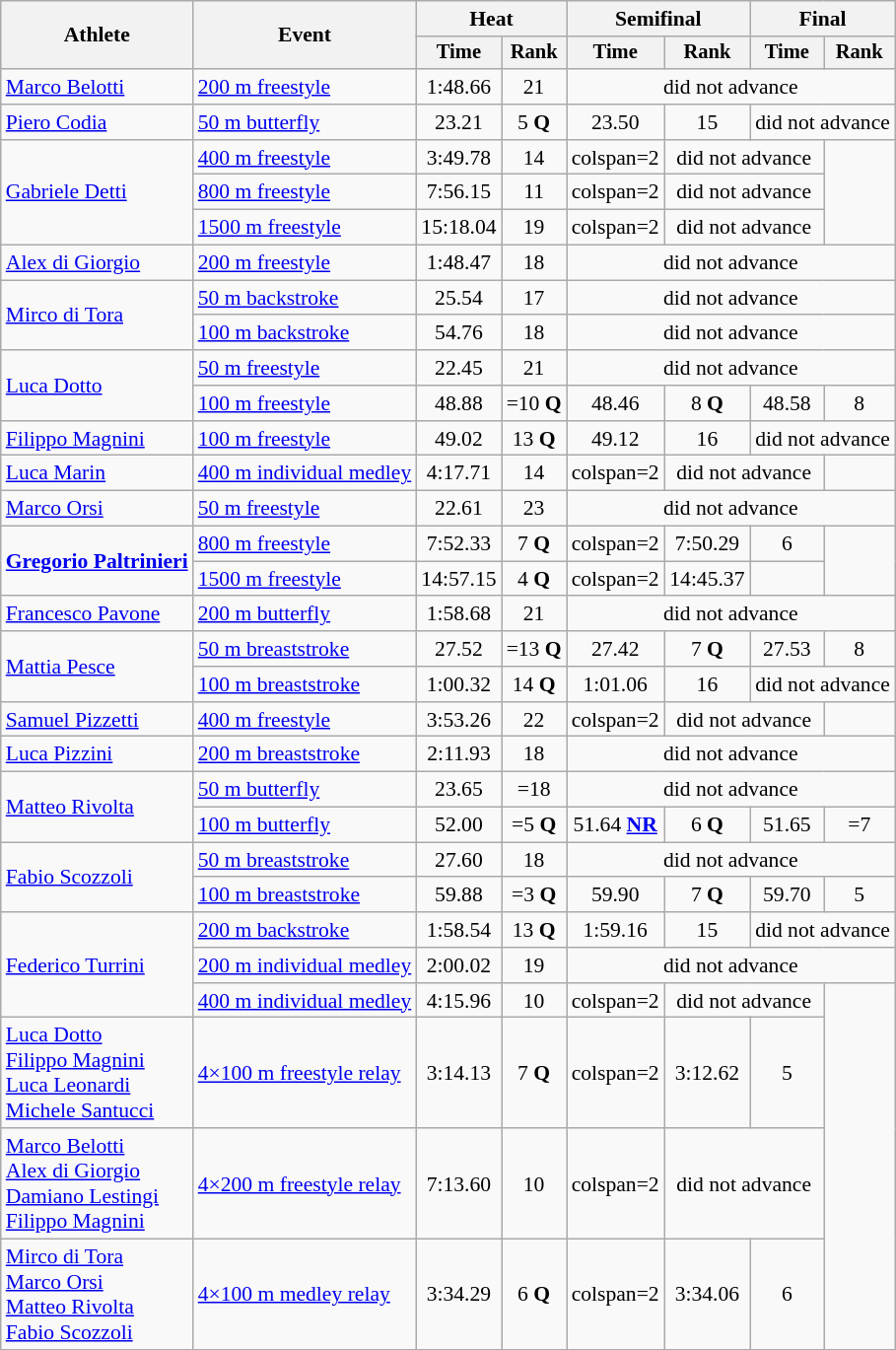<table class=wikitable style="font-size:90%">
<tr>
<th rowspan="2">Athlete</th>
<th rowspan="2">Event</th>
<th colspan="2">Heat</th>
<th colspan="2">Semifinal</th>
<th colspan="2">Final</th>
</tr>
<tr style="font-size:95%">
<th>Time</th>
<th>Rank</th>
<th>Time</th>
<th>Rank</th>
<th>Time</th>
<th>Rank</th>
</tr>
<tr align=center>
<td align=left><a href='#'>Marco Belotti</a></td>
<td align=left><a href='#'>200 m freestyle</a></td>
<td>1:48.66</td>
<td>21</td>
<td colspan=4>did not advance</td>
</tr>
<tr align=center>
<td align=left><a href='#'>Piero Codia</a></td>
<td align=left><a href='#'>50 m butterfly</a></td>
<td>23.21</td>
<td>5 <strong>Q</strong></td>
<td>23.50</td>
<td>15</td>
<td colspan=2>did not advance</td>
</tr>
<tr align=center>
<td align=left rowspan=3><a href='#'>Gabriele Detti</a></td>
<td align=left><a href='#'>400 m freestyle</a></td>
<td>3:49.78</td>
<td>14</td>
<td>colspan=2 </td>
<td colspan=2>did not advance</td>
</tr>
<tr align=center>
<td align=left><a href='#'>800 m freestyle</a></td>
<td>7:56.15</td>
<td>11</td>
<td>colspan=2 </td>
<td colspan=2>did not advance</td>
</tr>
<tr align=center>
<td align=left><a href='#'>1500 m freestyle</a></td>
<td>15:18.04</td>
<td>19</td>
<td>colspan=2 </td>
<td colspan=2>did not advance</td>
</tr>
<tr align=center>
<td align=left><a href='#'>Alex di Giorgio</a></td>
<td align=left><a href='#'>200 m freestyle</a></td>
<td>1:48.47</td>
<td>18</td>
<td colspan=4>did not advance</td>
</tr>
<tr align=center>
<td align=left rowspan=2><a href='#'>Mirco di Tora</a></td>
<td align=left><a href='#'>50 m backstroke</a></td>
<td>25.54</td>
<td>17</td>
<td colspan=4>did not advance</td>
</tr>
<tr align=center>
<td align=left><a href='#'>100 m backstroke</a></td>
<td>54.76</td>
<td>18</td>
<td colspan=4>did not advance</td>
</tr>
<tr align=center>
<td align=left rowspan=2><a href='#'>Luca Dotto</a></td>
<td align=left><a href='#'>50 m freestyle</a></td>
<td>22.45</td>
<td>21</td>
<td colspan=4>did not advance</td>
</tr>
<tr align=center>
<td align=left><a href='#'>100 m freestyle</a></td>
<td>48.88</td>
<td>=10 <strong>Q</strong></td>
<td>48.46</td>
<td>8 <strong>Q</strong></td>
<td>48.58</td>
<td>8</td>
</tr>
<tr align=center>
<td align=left><a href='#'>Filippo Magnini</a></td>
<td align=left><a href='#'>100 m freestyle</a></td>
<td>49.02</td>
<td>13 <strong>Q</strong></td>
<td>49.12</td>
<td>16</td>
<td colspan=2>did not advance</td>
</tr>
<tr align=center>
<td align=left><a href='#'>Luca Marin</a></td>
<td align=left><a href='#'>400 m individual medley</a></td>
<td>4:17.71</td>
<td>14</td>
<td>colspan=2 </td>
<td colspan=2>did not advance</td>
</tr>
<tr align=center>
<td align=left><a href='#'>Marco Orsi</a></td>
<td align=left><a href='#'>50 m freestyle</a></td>
<td>22.61</td>
<td>23</td>
<td colspan=4>did not advance</td>
</tr>
<tr align=center>
<td align=left rowspan=2><strong><a href='#'>Gregorio Paltrinieri</a></strong></td>
<td align=left><a href='#'>800 m freestyle</a></td>
<td>7:52.33</td>
<td>7 <strong>Q</strong></td>
<td>colspan=2 </td>
<td>7:50.29</td>
<td>6</td>
</tr>
<tr align=center>
<td align=left><a href='#'>1500 m freestyle</a></td>
<td>14:57.15</td>
<td>4 <strong>Q</strong></td>
<td>colspan=2 </td>
<td>14:45.37</td>
<td></td>
</tr>
<tr align=center>
<td align=left><a href='#'>Francesco Pavone</a></td>
<td align=left><a href='#'>200 m butterfly</a></td>
<td>1:58.68</td>
<td>21</td>
<td colspan=4>did not advance</td>
</tr>
<tr align=center>
<td align=left rowspan=2><a href='#'>Mattia Pesce</a></td>
<td align=left><a href='#'>50 m breaststroke</a></td>
<td>27.52</td>
<td>=13 <strong>Q</strong></td>
<td>27.42</td>
<td>7 <strong>Q</strong></td>
<td>27.53</td>
<td>8</td>
</tr>
<tr align=center>
<td align=left><a href='#'>100 m breaststroke</a></td>
<td>1:00.32</td>
<td>14 <strong>Q</strong></td>
<td>1:01.06</td>
<td>16</td>
<td colspan=2>did not advance</td>
</tr>
<tr align=center>
<td align=left><a href='#'>Samuel Pizzetti</a></td>
<td align=left><a href='#'>400 m freestyle</a></td>
<td>3:53.26</td>
<td>22</td>
<td>colspan=2 </td>
<td colspan=2>did not advance</td>
</tr>
<tr align=center>
<td align=left><a href='#'>Luca Pizzini</a></td>
<td align=left><a href='#'>200 m breaststroke</a></td>
<td>2:11.93</td>
<td>18</td>
<td colspan=4>did not advance</td>
</tr>
<tr align=center>
<td align=left rowspan=2><a href='#'>Matteo Rivolta</a></td>
<td align=left><a href='#'>50 m butterfly</a></td>
<td>23.65</td>
<td>=18</td>
<td colspan=4>did not advance</td>
</tr>
<tr align=center>
<td align=left><a href='#'>100 m butterfly</a></td>
<td>52.00</td>
<td>=5 <strong>Q</strong></td>
<td>51.64 <strong><a href='#'>NR</a></strong></td>
<td>6 <strong>Q</strong></td>
<td>51.65</td>
<td>=7</td>
</tr>
<tr align=center>
<td align=left rowspan=2><a href='#'>Fabio Scozzoli</a></td>
<td align=left><a href='#'>50 m breaststroke</a></td>
<td>27.60</td>
<td>18</td>
<td colspan=4>did not advance</td>
</tr>
<tr align=center>
<td align=left><a href='#'>100 m breaststroke</a></td>
<td>59.88</td>
<td>=3 <strong>Q</strong></td>
<td>59.90</td>
<td>7 <strong>Q</strong></td>
<td>59.70</td>
<td>5</td>
</tr>
<tr align=center>
<td align=left rowspan=3><a href='#'>Federico Turrini</a></td>
<td align=left><a href='#'>200 m backstroke</a></td>
<td>1:58.54</td>
<td>13 <strong>Q</strong></td>
<td>1:59.16</td>
<td>15</td>
<td colspan=2>did not advance</td>
</tr>
<tr align=center>
<td align=left><a href='#'>200 m individual medley</a></td>
<td>2:00.02</td>
<td>19</td>
<td colspan=4>did not advance</td>
</tr>
<tr align=center>
<td align=left><a href='#'>400 m individual medley</a></td>
<td>4:15.96</td>
<td>10</td>
<td>colspan=2 </td>
<td colspan=2>did not advance</td>
</tr>
<tr align=center>
<td align=left><a href='#'>Luca Dotto</a><br><a href='#'>Filippo Magnini</a><br><a href='#'>Luca Leonardi</a><br><a href='#'>Michele Santucci</a></td>
<td align=left><a href='#'>4×100 m freestyle relay</a></td>
<td>3:14.13</td>
<td>7 <strong>Q</strong></td>
<td>colspan=2 </td>
<td>3:12.62</td>
<td>5</td>
</tr>
<tr align=center>
<td align=left><a href='#'>Marco Belotti</a><br><a href='#'>Alex di Giorgio</a><br><a href='#'>Damiano Lestingi</a><br><a href='#'>Filippo Magnini</a></td>
<td align=left><a href='#'>4×200 m freestyle relay</a></td>
<td>7:13.60</td>
<td>10</td>
<td>colspan=2 </td>
<td colspan=2>did not advance</td>
</tr>
<tr align=center>
<td align=left><a href='#'>Mirco di Tora</a><br><a href='#'>Marco Orsi</a><br><a href='#'>Matteo Rivolta</a><br><a href='#'>Fabio Scozzoli</a></td>
<td align=left><a href='#'>4×100 m medley relay</a></td>
<td>3:34.29</td>
<td>6 <strong>Q</strong></td>
<td>colspan=2 </td>
<td>3:34.06</td>
<td>6</td>
</tr>
</table>
